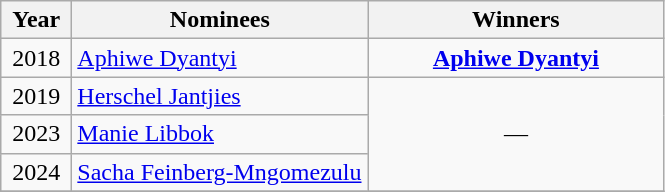<table class="wikitable">
<tr>
<th width=40>Year</th>
<th width=190>Nominees</th>
<th width=190>Winners</th>
</tr>
<tr>
<td align=center>2018</td>
<td><a href='#'>Aphiwe Dyantyi</a></td>
<td align=center><strong><a href='#'>Aphiwe Dyantyi</a></strong></td>
</tr>
<tr>
<td align=center>2019</td>
<td><a href='#'>Herschel Jantjies</a></td>
<td align=center rowspan=3>—</td>
</tr>
<tr>
<td align=center>2023</td>
<td><a href='#'>Manie Libbok</a></td>
</tr>
<tr>
<td align=center>2024</td>
<td><a href='#'>Sacha Feinberg-Mngomezulu</a></td>
</tr>
<tr>
</tr>
</table>
